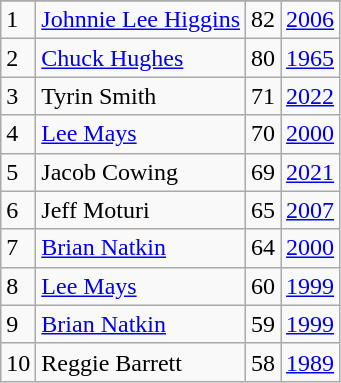<table class="wikitable">
<tr>
</tr>
<tr>
<td>1</td>
<td><a href='#'>Johnnie Lee Higgins</a></td>
<td>82</td>
<td><a href='#'>2006</a></td>
</tr>
<tr>
<td>2</td>
<td><a href='#'>Chuck Hughes</a></td>
<td>80</td>
<td><a href='#'>1965</a></td>
</tr>
<tr>
<td>3</td>
<td>Tyrin Smith</td>
<td>71</td>
<td><a href='#'>2022</a></td>
</tr>
<tr>
<td>4</td>
<td><a href='#'>Lee Mays</a></td>
<td>70</td>
<td><a href='#'>2000</a></td>
</tr>
<tr>
<td>5</td>
<td>Jacob Cowing</td>
<td>69</td>
<td><a href='#'>2021</a></td>
</tr>
<tr>
<td>6</td>
<td>Jeff Moturi</td>
<td>65</td>
<td><a href='#'>2007</a></td>
</tr>
<tr>
<td>7</td>
<td><a href='#'>Brian Natkin</a></td>
<td>64</td>
<td><a href='#'>2000</a></td>
</tr>
<tr>
<td>8</td>
<td><a href='#'>Lee Mays</a></td>
<td>60</td>
<td><a href='#'>1999</a></td>
</tr>
<tr>
<td>9</td>
<td><a href='#'>Brian Natkin</a></td>
<td>59</td>
<td><a href='#'>1999</a></td>
</tr>
<tr>
<td>10</td>
<td>Reggie Barrett</td>
<td>58</td>
<td><a href='#'>1989</a></td>
</tr>
</table>
